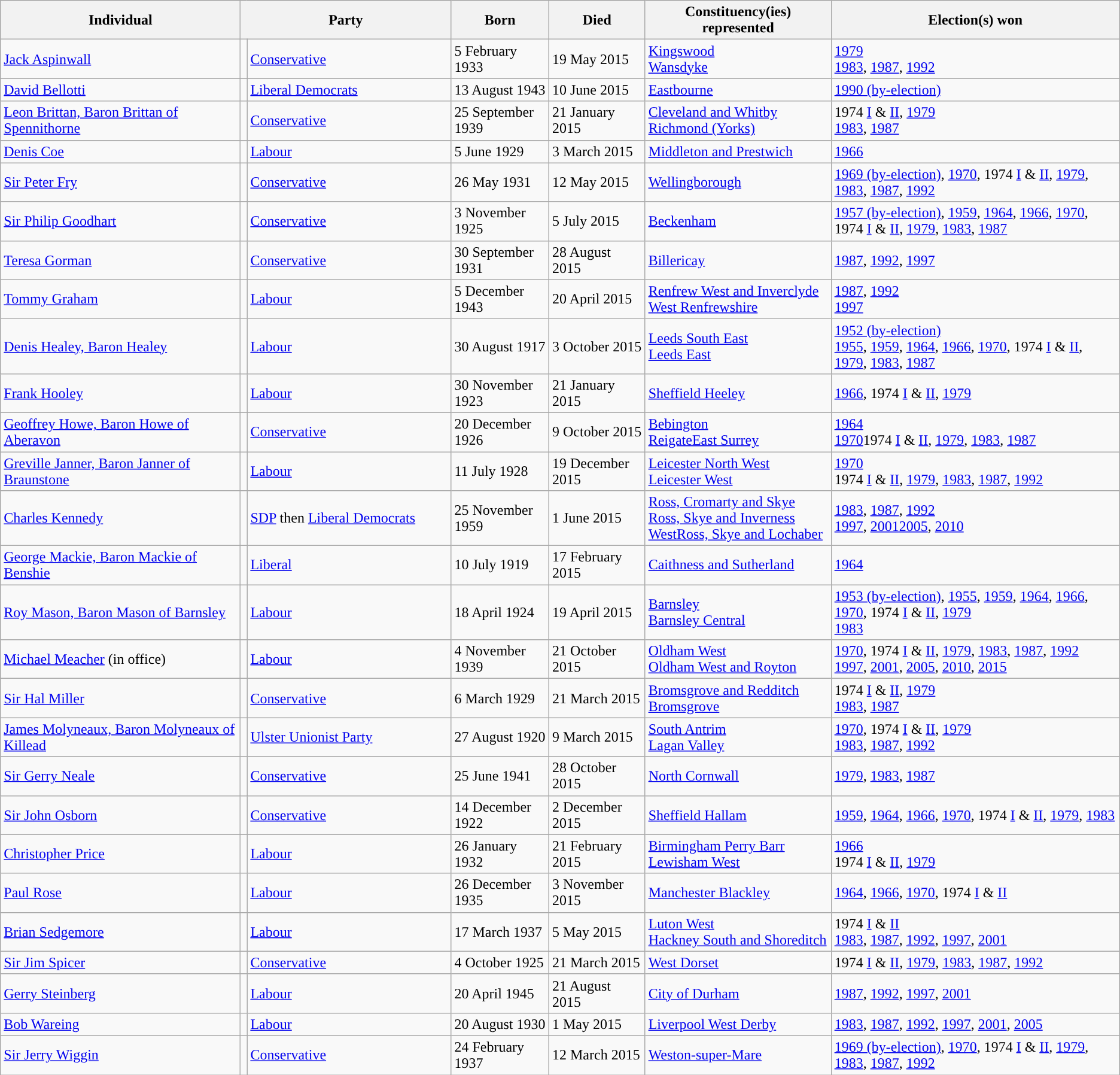<table class="wikitable sortable">
<tr>
<th width="260px">Individual</th>
<th colspan="2">Party</th>
<th>Born</th>
<th>Died</th>
<th>Constituency(ies) represented</th>
<th>Election(s) won</th>
</tr>
<tr>
<td><a href='#'>Jack Aspinwall</a></td>
<td style="background-color: "></td>
<td><a href='#'>Conservative</a></td>
<td>5 February 1933</td>
<td>19 May 2015</td>
<td><a href='#'>Kingswood</a><br><a href='#'>Wansdyke</a></td>
<td><a href='#'>1979</a><br><a href='#'>1983</a>, <a href='#'>1987</a>, <a href='#'>1992</a></td>
</tr>
<tr>
<td><a href='#'>David Bellotti</a></td>
<td style="background-color: "></td>
<td width="220px"><a href='#'>Liberal Democrats</a></td>
<td>13 August 1943</td>
<td>10 June 2015</td>
<td width="200px"><a href='#'>Eastbourne</a></td>
<td><a href='#'>1990 (by-election)</a></td>
</tr>
<tr>
<td><a href='#'>Leon Brittan, Baron Brittan of Spennithorne</a></td>
<td style="background-color: "></td>
<td><a href='#'>Conservative</a></td>
<td>25 September 1939</td>
<td>21 January 2015</td>
<td><a href='#'>Cleveland and Whitby</a><br><a href='#'>Richmond (Yorks)</a></td>
<td>1974 <a href='#'>I</a> & <a href='#'>II</a>, <a href='#'>1979</a><br><a href='#'>1983</a>, <a href='#'>1987</a></td>
</tr>
<tr>
<td><a href='#'>Denis Coe</a></td>
<td style="background-color: "></td>
<td><a href='#'>Labour</a></td>
<td>5 June 1929</td>
<td>3 March 2015</td>
<td><a href='#'>Middleton and Prestwich</a></td>
<td><a href='#'>1966</a></td>
</tr>
<tr>
<td><a href='#'>Sir Peter Fry</a></td>
<td style="background-color: "></td>
<td><a href='#'>Conservative</a></td>
<td>26 May 1931</td>
<td>12 May 2015</td>
<td><a href='#'>Wellingborough</a></td>
<td><a href='#'>1969 (by-election)</a>, <a href='#'>1970</a>, 1974 <a href='#'>I</a> & <a href='#'>II</a>, <a href='#'>1979</a>, <a href='#'>1983</a>, <a href='#'>1987</a>, <a href='#'>1992</a></td>
</tr>
<tr>
<td><a href='#'>Sir Philip Goodhart</a></td>
<td style="background-color: "></td>
<td><a href='#'>Conservative</a></td>
<td>3 November 1925</td>
<td>5 July 2015</td>
<td><a href='#'>Beckenham</a></td>
<td><a href='#'>1957 (by-election)</a>, <a href='#'>1959</a>, <a href='#'>1964</a>, <a href='#'>1966</a>, <a href='#'>1970</a>, 1974 <a href='#'>I</a> & <a href='#'>II</a>, <a href='#'>1979</a>, <a href='#'>1983</a>, <a href='#'>1987</a></td>
</tr>
<tr>
<td><a href='#'>Teresa Gorman</a></td>
<td style="background-color: "></td>
<td><a href='#'>Conservative</a></td>
<td>30 September 1931</td>
<td>28 August 2015</td>
<td><a href='#'>Billericay</a></td>
<td><a href='#'>1987</a>, <a href='#'>1992</a>, <a href='#'>1997</a></td>
</tr>
<tr>
<td><a href='#'>Tommy Graham</a></td>
<td style="background-color: "></td>
<td><a href='#'>Labour</a></td>
<td>5 December 1943</td>
<td>20 April 2015</td>
<td><a href='#'>Renfrew West and Inverclyde</a><br><a href='#'>West Renfrewshire</a></td>
<td><a href='#'>1987</a>, <a href='#'>1992</a><br><a href='#'>1997</a></td>
</tr>
<tr>
<td><a href='#'>Denis Healey, Baron Healey</a></td>
<td style="background-color: "></td>
<td><a href='#'>Labour</a></td>
<td>30 August 1917</td>
<td>3 October 2015</td>
<td><a href='#'>Leeds South East</a><br><a href='#'>Leeds East</a></td>
<td><a href='#'>1952 (by-election)</a><br><a href='#'>1955</a>, <a href='#'>1959</a>, <a href='#'>1964</a>, <a href='#'>1966</a>, <a href='#'>1970</a>, 1974 <a href='#'>I</a> & <a href='#'>II</a>, <a href='#'>1979</a>, <a href='#'>1983</a>, <a href='#'>1987</a></td>
</tr>
<tr>
<td><a href='#'>Frank Hooley</a></td>
<td style="background-color: "></td>
<td><a href='#'>Labour</a></td>
<td>30 November 1923</td>
<td>21 January 2015</td>
<td><a href='#'>Sheffield Heeley</a></td>
<td><a href='#'>1966</a>, 1974 <a href='#'>I</a> & <a href='#'>II</a>, <a href='#'>1979</a></td>
</tr>
<tr>
<td><a href='#'>Geoffrey Howe, Baron Howe of Aberavon</a></td>
<td style="background-color: "></td>
<td><a href='#'>Conservative</a></td>
<td>20 December 1926</td>
<td>9 October 2015</td>
<td><a href='#'>Bebington</a><br><a href='#'>Reigate</a><a href='#'>East Surrey</a></td>
<td><a href='#'>1964</a><br><a href='#'>1970</a>1974 <a href='#'>I</a> & <a href='#'>II</a>, <a href='#'>1979</a>, <a href='#'>1983</a>, <a href='#'>1987</a></td>
</tr>
<tr>
<td><a href='#'>Greville Janner, Baron Janner of Braunstone</a></td>
<td style="background-color: "></td>
<td><a href='#'>Labour</a></td>
<td>11 July 1928</td>
<td>19 December 2015</td>
<td><a href='#'>Leicester North West</a><br><a href='#'>Leicester West</a></td>
<td><a href='#'>1970</a><br>1974 <a href='#'>I</a> & <a href='#'>II</a>, <a href='#'>1979</a>, <a href='#'>1983</a>, <a href='#'>1987</a>, <a href='#'>1992</a></td>
</tr>
<tr>
<td><a href='#'>Charles Kennedy</a></td>
<td style="background-color: "></td>
<td><a href='#'>SDP</a> then <a href='#'>Liberal Democrats</a></td>
<td>25 November 1959</td>
<td>1 June 2015</td>
<td><a href='#'>Ross, Cromarty and Skye</a><br><a href='#'>Ross, Skye and Inverness West</a><a href='#'>Ross, Skye and Lochaber</a></td>
<td><a href='#'>1983</a>, <a href='#'>1987</a>, <a href='#'>1992</a><br><a href='#'>1997</a>, <a href='#'>2001</a><a href='#'>2005</a>, <a href='#'>2010</a></td>
</tr>
<tr>
<td><a href='#'>George Mackie, Baron Mackie of Benshie</a></td>
<td style="background-color: "></td>
<td><a href='#'>Liberal</a></td>
<td>10 July 1919</td>
<td>17 February 2015</td>
<td><a href='#'>Caithness and Sutherland</a></td>
<td><a href='#'>1964</a></td>
</tr>
<tr>
<td><a href='#'>Roy Mason, Baron Mason of Barnsley</a></td>
<td style="background-color: "></td>
<td><a href='#'>Labour</a></td>
<td>18 April 1924</td>
<td>19 April 2015</td>
<td><a href='#'>Barnsley</a><br><a href='#'>Barnsley Central</a></td>
<td><a href='#'>1953 (by-election)</a>, <a href='#'>1955</a>, <a href='#'>1959</a>, <a href='#'>1964</a>, <a href='#'>1966</a>, <a href='#'>1970</a>, 1974 <a href='#'>I</a> & <a href='#'>II</a>, <a href='#'>1979</a><br><a href='#'>1983</a></td>
</tr>
<tr>
<td><a href='#'>Michael Meacher</a> (in office)</td>
<td style="background-color: "></td>
<td><a href='#'>Labour</a></td>
<td>4 November 1939</td>
<td>21 October 2015</td>
<td><a href='#'>Oldham West</a><br><a href='#'>Oldham West and Royton</a></td>
<td><a href='#'>1970</a>, 1974 <a href='#'>I</a> & <a href='#'>II</a>, <a href='#'>1979</a>, <a href='#'>1983</a>, <a href='#'>1987</a>, <a href='#'>1992</a><br><a href='#'>1997</a>, <a href='#'>2001</a>, <a href='#'>2005</a>, <a href='#'>2010</a>, <a href='#'>2015</a></td>
</tr>
<tr>
<td><a href='#'>Sir Hal Miller</a></td>
<td style="background-color: "></td>
<td><a href='#'>Conservative</a></td>
<td>6 March 1929</td>
<td>21 March 2015</td>
<td><a href='#'>Bromsgrove and Redditch</a><br><a href='#'>Bromsgrove</a></td>
<td>1974 <a href='#'>I</a> & <a href='#'>II</a>, <a href='#'>1979</a><br><a href='#'>1983</a>, <a href='#'>1987</a></td>
</tr>
<tr>
<td><a href='#'>James Molyneaux, Baron Molyneaux of Killead</a></td>
<td style="background-color: "></td>
<td><a href='#'>Ulster Unionist Party</a></td>
<td>27 August 1920</td>
<td>9 March 2015</td>
<td><a href='#'>South Antrim</a><br><a href='#'>Lagan Valley</a></td>
<td><a href='#'>1970</a>, 1974 <a href='#'>I</a> & <a href='#'>II</a>, <a href='#'>1979</a><br><a href='#'>1983</a>, <a href='#'>1987</a>, <a href='#'>1992</a></td>
</tr>
<tr>
<td><a href='#'>Sir Gerry Neale</a></td>
<td style="background-color: "></td>
<td><a href='#'>Conservative</a></td>
<td>25 June 1941</td>
<td>28 October 2015</td>
<td><a href='#'>North Cornwall</a></td>
<td><a href='#'>1979</a>, <a href='#'>1983</a>, <a href='#'>1987</a></td>
</tr>
<tr>
<td><a href='#'>Sir John Osborn</a></td>
<td style="background-color: "></td>
<td><a href='#'>Conservative</a></td>
<td>14 December 1922</td>
<td>2 December 2015</td>
<td><a href='#'>Sheffield Hallam</a></td>
<td><a href='#'>1959</a>, <a href='#'>1964</a>, <a href='#'>1966</a>, <a href='#'>1970</a>, 1974 <a href='#'>I</a> & <a href='#'>II</a>, <a href='#'>1979</a>, <a href='#'>1983</a></td>
</tr>
<tr>
<td><a href='#'>Christopher Price</a></td>
<td style="background-color: "></td>
<td><a href='#'>Labour</a></td>
<td>26 January 1932</td>
<td>21 February 2015</td>
<td><a href='#'>Birmingham Perry Barr</a><br><a href='#'>Lewisham West</a></td>
<td><a href='#'>1966</a><br>1974 <a href='#'>I</a> & <a href='#'>II</a>, <a href='#'>1979</a></td>
</tr>
<tr>
<td><a href='#'>Paul Rose</a></td>
<td style="background-color: "></td>
<td><a href='#'>Labour</a></td>
<td>26 December 1935</td>
<td>3 November 2015</td>
<td><a href='#'>Manchester Blackley</a></td>
<td><a href='#'>1964</a>, <a href='#'>1966</a>, <a href='#'>1970</a>, 1974 <a href='#'>I</a> & <a href='#'>II</a></td>
</tr>
<tr>
<td><a href='#'>Brian Sedgemore</a></td>
<td style="background-color: "></td>
<td><a href='#'>Labour</a></td>
<td>17 March 1937</td>
<td>5 May 2015</td>
<td><a href='#'>Luton West</a><br><a href='#'>Hackney South and Shoreditch</a></td>
<td>1974 <a href='#'>I</a> & <a href='#'>II</a><br><a href='#'>1983</a>, <a href='#'>1987</a>, <a href='#'>1992</a>, <a href='#'>1997</a>, <a href='#'>2001</a></td>
</tr>
<tr>
<td><a href='#'>Sir Jim Spicer</a></td>
<td style="background-color: "></td>
<td><a href='#'>Conservative</a></td>
<td>4 October 1925</td>
<td>21 March 2015</td>
<td><a href='#'>West Dorset</a></td>
<td>1974 <a href='#'>I</a> & <a href='#'>II</a>, <a href='#'>1979</a>, <a href='#'>1983</a>, <a href='#'>1987</a>, <a href='#'>1992</a></td>
</tr>
<tr>
<td><a href='#'>Gerry Steinberg</a></td>
<td style="background-color: "></td>
<td><a href='#'>Labour</a></td>
<td>20 April 1945</td>
<td>21 August 2015</td>
<td><a href='#'>City of Durham</a></td>
<td><a href='#'>1987</a>, <a href='#'>1992</a>, <a href='#'>1997</a>, <a href='#'>2001</a></td>
</tr>
<tr>
<td><a href='#'>Bob Wareing</a></td>
<td style="background-color: "></td>
<td><a href='#'>Labour</a></td>
<td>20 August 1930</td>
<td>1 May 2015</td>
<td><a href='#'>Liverpool West Derby</a></td>
<td><a href='#'>1983</a>, <a href='#'>1987</a>, <a href='#'>1992</a>, <a href='#'>1997</a>, <a href='#'>2001</a>, <a href='#'>2005</a></td>
</tr>
<tr>
<td><a href='#'>Sir Jerry Wiggin</a></td>
<td style="background-color: "></td>
<td><a href='#'>Conservative</a></td>
<td>24 February 1937</td>
<td>12 March 2015</td>
<td><a href='#'>Weston-super-Mare</a></td>
<td><a href='#'>1969 (by-election)</a>, <a href='#'>1970</a>, 1974 <a href='#'>I</a> & <a href='#'>II</a>, <a href='#'>1979</a>, <a href='#'>1983</a>, <a href='#'>1987</a>, <a href='#'>1992</a></td>
</tr>
</table>
